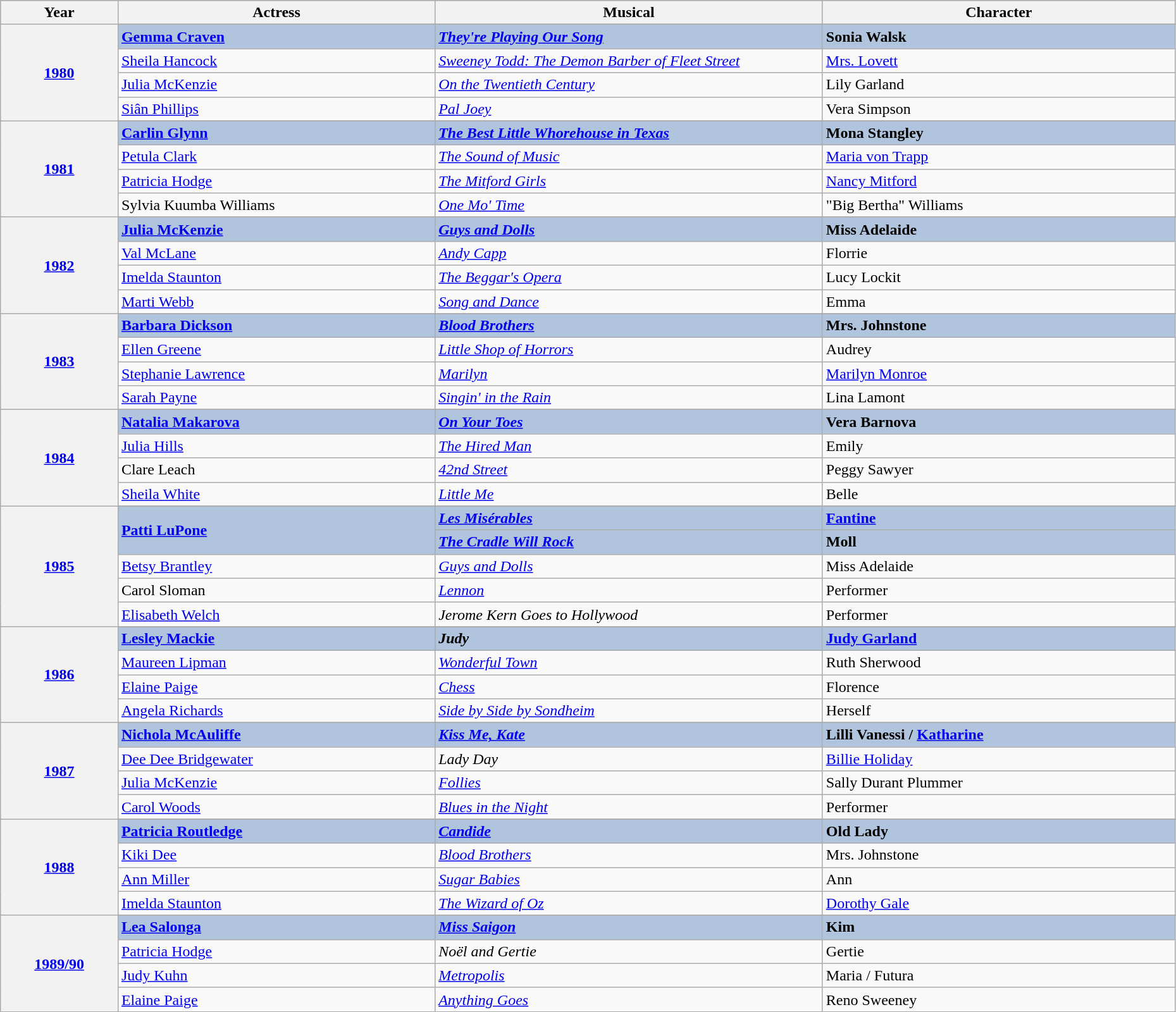<table class="wikitable" style="width:98%;">
<tr style="background:#bebebe;">
<th style="width:10%;">Year</th>
<th style="width:27%;">Actress</th>
<th style="width:33%;">Musical</th>
<th style="width:30%;">Character</th>
</tr>
<tr>
<th rowspan="5" align="center"><a href='#'>1980</a></th>
</tr>
<tr style="background:#B0C4DE">
<td><strong><a href='#'>Gemma Craven</a></strong></td>
<td><strong><em><a href='#'>They're Playing Our Song</a></em></strong></td>
<td><strong>Sonia Walsk</strong></td>
</tr>
<tr>
<td><a href='#'>Sheila Hancock</a></td>
<td><em><a href='#'>Sweeney Todd: The Demon Barber of Fleet Street</a></em></td>
<td><a href='#'>Mrs. Lovett</a></td>
</tr>
<tr>
<td><a href='#'>Julia McKenzie</a></td>
<td><em><a href='#'>On the Twentieth Century</a></em></td>
<td>Lily Garland</td>
</tr>
<tr>
<td><a href='#'>Siân Phillips</a></td>
<td><em><a href='#'>Pal Joey</a></em></td>
<td>Vera Simpson</td>
</tr>
<tr>
<th rowspan="5" align="center"><a href='#'>1981</a></th>
</tr>
<tr style="background:#B0C4DE">
<td><strong><a href='#'>Carlin Glynn</a></strong></td>
<td><strong><em><a href='#'>The Best Little Whorehouse in Texas</a></em></strong></td>
<td><strong>Mona Stangley</strong></td>
</tr>
<tr>
<td><a href='#'>Petula Clark</a></td>
<td><em><a href='#'>The Sound of Music</a></em></td>
<td><a href='#'>Maria von Trapp</a></td>
</tr>
<tr>
<td><a href='#'>Patricia Hodge</a></td>
<td><em><a href='#'>The Mitford Girls</a></em></td>
<td><a href='#'>Nancy Mitford</a></td>
</tr>
<tr>
<td>Sylvia Kuumba Williams</td>
<td><em><a href='#'>One Mo' Time</a></em></td>
<td>"Big Bertha" Williams</td>
</tr>
<tr>
<th rowspan="5" align="center"><a href='#'>1982</a></th>
</tr>
<tr style="background:#B0C4DE">
<td><strong><a href='#'>Julia McKenzie</a></strong></td>
<td><strong><em><a href='#'>Guys and Dolls</a></em></strong></td>
<td><strong>Miss Adelaide</strong></td>
</tr>
<tr>
<td><a href='#'>Val McLane</a></td>
<td><em><a href='#'>Andy Capp</a></em></td>
<td>Florrie</td>
</tr>
<tr>
<td><a href='#'>Imelda Staunton</a></td>
<td><em><a href='#'>The Beggar's Opera</a></em></td>
<td>Lucy Lockit</td>
</tr>
<tr>
<td><a href='#'>Marti Webb</a></td>
<td><em><a href='#'>Song and Dance</a></em></td>
<td>Emma</td>
</tr>
<tr>
<th rowspan="5" align="center"><a href='#'>1983</a></th>
</tr>
<tr style="background:#B0C4DE">
<td><strong><a href='#'>Barbara Dickson</a></strong></td>
<td><strong><em><a href='#'>Blood Brothers</a></em></strong></td>
<td><strong>Mrs. Johnstone</strong></td>
</tr>
<tr>
<td><a href='#'>Ellen Greene</a></td>
<td><em><a href='#'>Little Shop of Horrors</a></em></td>
<td>Audrey</td>
</tr>
<tr>
<td><a href='#'>Stephanie Lawrence</a></td>
<td><em><a href='#'>Marilyn</a></em></td>
<td><a href='#'>Marilyn Monroe</a></td>
</tr>
<tr>
<td><a href='#'>Sarah Payne</a></td>
<td><em><a href='#'>Singin' in the Rain</a></em></td>
<td>Lina Lamont</td>
</tr>
<tr>
<th rowspan="5" align="center"><a href='#'>1984</a></th>
</tr>
<tr style="background:#B0C4DE">
<td><strong><a href='#'>Natalia Makarova</a></strong></td>
<td><strong><em><a href='#'>On Your Toes</a></em></strong></td>
<td><strong>Vera Barnova</strong></td>
</tr>
<tr>
<td><a href='#'>Julia Hills</a></td>
<td><em><a href='#'>The Hired Man</a></em></td>
<td>Emily</td>
</tr>
<tr>
<td>Clare Leach</td>
<td><em><a href='#'>42nd Street</a></em></td>
<td>Peggy Sawyer</td>
</tr>
<tr>
<td><a href='#'>Sheila White</a></td>
<td><em><a href='#'>Little Me</a></em></td>
<td>Belle</td>
</tr>
<tr>
<th rowspan="6" align="center"><a href='#'>1985</a></th>
</tr>
<tr style="background:#B0C4DE">
<td rowspan="2"><strong><a href='#'>Patti LuPone</a></strong></td>
<td><strong><em><a href='#'>Les Misérables</a></em></strong></td>
<td><strong><a href='#'>Fantine</a></strong></td>
</tr>
<tr style="background:#B0C4DE">
<td><strong><em><a href='#'>The Cradle Will Rock</a></em></strong></td>
<td><strong>Moll</strong></td>
</tr>
<tr>
<td><a href='#'>Betsy Brantley</a></td>
<td><em><a href='#'>Guys and Dolls</a></em></td>
<td>Miss Adelaide</td>
</tr>
<tr>
<td>Carol Sloman</td>
<td><em><a href='#'>Lennon</a></em></td>
<td>Performer</td>
</tr>
<tr>
<td><a href='#'>Elisabeth Welch</a></td>
<td><em>Jerome Kern Goes to Hollywood</em></td>
<td>Performer</td>
</tr>
<tr>
<th rowspan="5" align="center"><a href='#'>1986</a></th>
</tr>
<tr style="background:#B0C4DE">
<td><strong><a href='#'>Lesley Mackie</a></strong></td>
<td><strong><em>Judy</em></strong></td>
<td><strong><a href='#'>Judy Garland</a></strong></td>
</tr>
<tr>
<td><a href='#'>Maureen Lipman</a></td>
<td><em><a href='#'>Wonderful Town</a></em></td>
<td>Ruth Sherwood</td>
</tr>
<tr>
<td><a href='#'>Elaine Paige</a></td>
<td><em><a href='#'>Chess</a></em></td>
<td>Florence</td>
</tr>
<tr>
<td><a href='#'>Angela Richards</a></td>
<td><em><a href='#'>Side by Side by Sondheim</a></em></td>
<td>Herself</td>
</tr>
<tr>
<th rowspan="5" align="center"><a href='#'>1987</a></th>
</tr>
<tr style="background:#B0C4DE">
<td><strong><a href='#'>Nichola McAuliffe</a></strong></td>
<td><strong><em><a href='#'>Kiss Me, Kate</a></em></strong></td>
<td><strong>Lilli Vanessi / <a href='#'>Katharine</a></strong></td>
</tr>
<tr>
<td><a href='#'>Dee Dee Bridgewater</a></td>
<td><em>Lady Day</em></td>
<td><a href='#'>Billie Holiday</a></td>
</tr>
<tr>
<td><a href='#'>Julia McKenzie</a></td>
<td><em><a href='#'>Follies</a></em></td>
<td>Sally Durant Plummer</td>
</tr>
<tr>
<td><a href='#'>Carol Woods</a></td>
<td><em><a href='#'>Blues in the Night</a></em></td>
<td>Performer</td>
</tr>
<tr>
<th rowspan="5" align="center"><a href='#'>1988</a></th>
</tr>
<tr style="background:#B0C4DE">
<td><strong><a href='#'>Patricia Routledge</a></strong></td>
<td><strong><em><a href='#'>Candide</a></em></strong></td>
<td><strong>Old Lady</strong></td>
</tr>
<tr>
<td><a href='#'>Kiki Dee</a></td>
<td><em><a href='#'>Blood Brothers</a></em></td>
<td>Mrs. Johnstone</td>
</tr>
<tr>
<td><a href='#'>Ann Miller</a></td>
<td><em><a href='#'>Sugar Babies</a></em></td>
<td>Ann</td>
</tr>
<tr>
<td><a href='#'>Imelda Staunton</a></td>
<td><em><a href='#'>The Wizard of Oz</a></em></td>
<td><a href='#'>Dorothy Gale</a></td>
</tr>
<tr>
<th rowspan="5" align="center"><a href='#'>1989/90</a></th>
</tr>
<tr style="background:#B0C4DE">
<td><strong><a href='#'>Lea Salonga</a></strong></td>
<td><strong><em><a href='#'>Miss Saigon</a></em></strong></td>
<td><strong>Kim</strong></td>
</tr>
<tr>
<td><a href='#'>Patricia Hodge</a></td>
<td><em>Noël and Gertie</em></td>
<td>Gertie</td>
</tr>
<tr>
<td><a href='#'>Judy Kuhn</a></td>
<td><em><a href='#'>Metropolis</a></em></td>
<td>Maria / Futura</td>
</tr>
<tr>
<td><a href='#'>Elaine Paige</a></td>
<td><em><a href='#'>Anything Goes</a></em></td>
<td>Reno Sweeney</td>
</tr>
</table>
